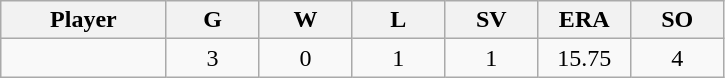<table class="wikitable sortable">
<tr>
<th bgcolor="#DDDDFF" width="16%">Player</th>
<th bgcolor="#DDDDFF" width="9%">G</th>
<th bgcolor="#DDDDFF" width="9%">W</th>
<th bgcolor="#DDDDFF" width="9%">L</th>
<th bgcolor="#DDDDFF" width="9%">SV</th>
<th bgcolor="#DDDDFF" width="9%">ERA</th>
<th bgcolor="#DDDDFF" width="9%">SO</th>
</tr>
<tr align="center">
<td></td>
<td>3</td>
<td>0</td>
<td>1</td>
<td>1</td>
<td>15.75</td>
<td>4</td>
</tr>
</table>
